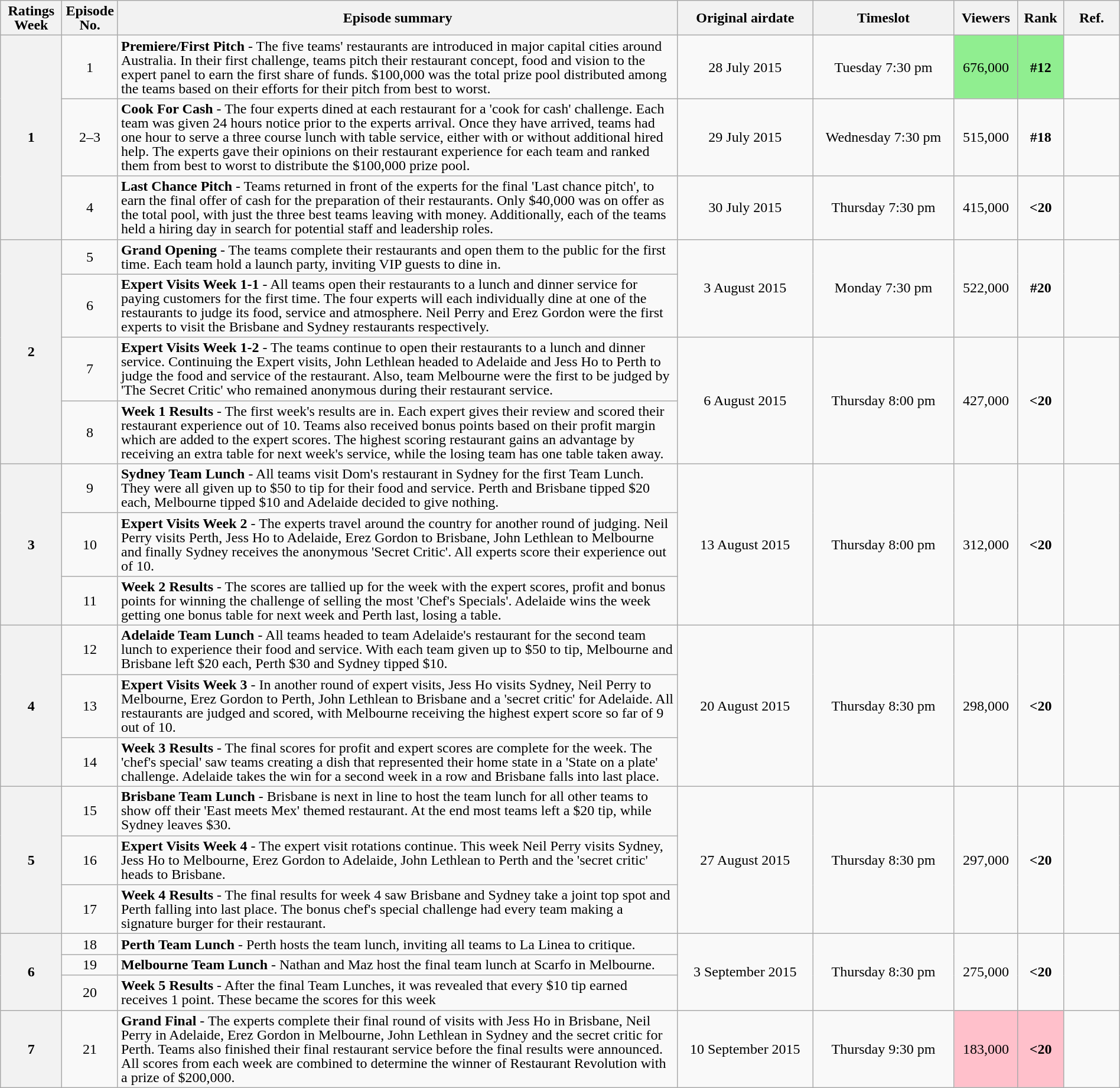<table class="wikitable plainrowheaders" style="text-align:center; line-height:16px; width:100%;">
<tr>
<th scope="col">Ratings<br>Week</th>
<th scope="col">Episode No.</th>
<th scope="col" style="width:50%;">Episode summary</th>
<th scope="col">Original airdate</th>
<th scope="col">Timeslot</th>
<th scope="col">Viewers</th>
<th scope="col">Rank<br><small></small></th>
<th scope="col" style="width:05%;">Ref.</th>
</tr>
<tr>
<th rowspan="3">1</th>
<td style="width:05%;">1</td>
<td style="text-align:left"><strong>Premiere/First Pitch</strong> - The five teams' restaurants are introduced in major capital cities around Australia. In their first challenge, teams pitch their restaurant concept, food and vision to the expert panel to earn the first share of funds. $100,000 was the total prize pool distributed among the teams based on their efforts for their pitch from best to worst.</td>
<td>28 July 2015</td>
<td>Tuesday 7:30 pm</td>
<td style="text-align:centre; background:lightgreen">676,000</td>
<td style="text-align:centre; background:lightgreen"><strong>#12</strong></td>
<td></td>
</tr>
<tr>
<td>2–3</td>
<td style="text-align:left"><strong>Cook For Cash</strong> - The four experts dined at each restaurant for a 'cook for cash' challenge. Each team was given 24 hours notice prior to the experts arrival. Once they have arrived, teams had one hour to serve a three course lunch with table service, either with or without additional hired help. The experts gave their opinions on their restaurant experience for each team and ranked them from best to worst to distribute the $100,000 prize pool.</td>
<td>29 July 2015</td>
<td>Wednesday 7:30 pm</td>
<td>515,000</td>
<td><strong>#18</strong></td>
<td></td>
</tr>
<tr>
<td>4</td>
<td style="text-align:left"><strong>Last Chance Pitch</strong> - Teams returned in front of the experts for the final 'Last chance pitch', to earn the final offer of cash for the preparation of their restaurants. Only $40,000 was on offer as the total pool, with just the three best teams leaving with money. Additionally, each of the teams held a hiring day in search for potential staff and leadership roles.</td>
<td>30 July 2015</td>
<td>Thursday 7:30 pm</td>
<td>415,000</td>
<td><strong><20</strong></td>
<td></td>
</tr>
<tr>
<th rowspan="4">2</th>
<td>5</td>
<td style="text-align:left"><strong>Grand Opening</strong> - The teams complete their restaurants and open them to the public for the first time. Each team hold a launch party, inviting VIP guests to dine in.</td>
<td rowspan="2">3 August 2015</td>
<td rowspan="2">Monday 7:30 pm</td>
<td rowspan="2">522,000</td>
<td rowspan="2"><strong>#20</strong></td>
<td rowspan="2"></td>
</tr>
<tr>
<td>6</td>
<td style="text-align:left"><strong>Expert Visits Week 1-1</strong> - All teams open their restaurants to a lunch and dinner service for paying customers for the first time. The four experts will each individually dine at one of the restaurants to judge its food, service and atmosphere. Neil Perry and Erez Gordon were the first experts to visit the Brisbane and Sydney restaurants respectively.</td>
</tr>
<tr>
<td>7</td>
<td style="text-align:left"><strong>Expert Visits Week 1-2</strong> - The teams continue to open their restaurants to a lunch and dinner service. Continuing the Expert visits, John Lethlean headed to Adelaide and Jess Ho to Perth to judge the food and service of the restaurant. Also, team Melbourne were the first to be judged by 'The Secret Critic' who remained anonymous during their restaurant service.</td>
<td rowspan="2">6 August 2015</td>
<td rowspan="2">Thursday 8:00 pm</td>
<td rowspan="2">427,000</td>
<td rowspan="2"><strong><20</strong></td>
<td rowspan="2"></td>
</tr>
<tr>
<td>8</td>
<td style="text-align:left"><strong>Week 1 Results</strong> - The first week's results are in. Each expert gives their review and scored their restaurant experience out of 10. Teams also received bonus points based on their profit margin which are added to the expert scores. The highest scoring restaurant gains an advantage by receiving an extra table for next week's service, while the losing team has one table taken away.</td>
</tr>
<tr>
<th rowspan="3">3</th>
<td>9</td>
<td style="text-align:left"><strong>Sydney Team Lunch</strong> - All teams visit Dom's restaurant in Sydney for the first Team Lunch. They were all given up to $50 to tip for their food and service. Perth and Brisbane tipped $20 each, Melbourne tipped $10 and Adelaide decided to give nothing.</td>
<td rowspan="3">13 August 2015</td>
<td rowspan="3">Thursday 8:00 pm</td>
<td rowspan="3">312,000</td>
<td rowspan="3"><strong><20</strong></td>
<td rowspan="3"></td>
</tr>
<tr>
<td>10</td>
<td style="text-align:left"><strong>Expert Visits Week 2</strong> - The experts travel around the country for another round of judging. Neil Perry visits Perth, Jess Ho to Adelaide, Erez Gordon to Brisbane, John Lethlean to Melbourne and finally Sydney receives the anonymous 'Secret Critic'. All experts score their experience out of 10.</td>
</tr>
<tr>
<td>11</td>
<td style="text-align:left"><strong>Week 2 Results</strong> - The scores are tallied up for the week with the expert scores, profit and bonus points for winning the challenge of selling the most 'Chef's Specials'. Adelaide wins the week getting one bonus table for next week and Perth last, losing a table.</td>
</tr>
<tr>
<th rowspan="3">4</th>
<td>12</td>
<td style="text-align:left"><strong>Adelaide Team Lunch</strong> - All teams headed to team Adelaide's restaurant for the second team lunch to experience their food and service. With each team given up to $50 to tip, Melbourne and Brisbane left $20 each, Perth $30 and Sydney tipped $10.</td>
<td rowspan="3">20 August 2015</td>
<td rowspan="3">Thursday 8:30 pm</td>
<td rowspan="3">298,000</td>
<td rowspan="3"><strong><20</strong></td>
<td rowspan="3"></td>
</tr>
<tr>
<td>13</td>
<td style="text-align:left"><strong>Expert Visits Week 3</strong> - In another round of expert visits, Jess Ho visits Sydney, Neil Perry to Melbourne, Erez Gordon to Perth, John Lethlean to Brisbane and a 'secret critic' for Adelaide. All restaurants are judged and scored, with Melbourne receiving the highest expert score so far of 9 out of 10.</td>
</tr>
<tr>
<td>14</td>
<td style="text-align:left"><strong>Week 3 Results</strong> - The final scores for profit and expert scores are complete for the week. The 'chef's special' saw teams creating a dish that represented their home state in a 'State on a plate' challenge. Adelaide takes the win for a second week in a row and Brisbane falls into last place.</td>
</tr>
<tr>
<th rowspan="3">5</th>
<td>15</td>
<td style="text-align:left"><strong>Brisbane Team Lunch</strong> - Brisbane is next in line to host the team lunch for all other teams to show off their 'East meets Mex' themed restaurant. At the end most teams left a $20 tip, while Sydney leaves $30.</td>
<td rowspan="3">27 August 2015</td>
<td rowspan="3">Thursday 8:30 pm</td>
<td rowspan="3">297,000</td>
<td rowspan="3"><strong><20</strong></td>
<td rowspan="3"></td>
</tr>
<tr>
<td>16</td>
<td style="text-align:left"><strong>Expert Visits Week 4</strong> - The expert visit rotations continue. This week Neil Perry visits Sydney, Jess Ho to Melbourne, Erez Gordon to Adelaide, John Lethlean to Perth and the 'secret critic' heads to Brisbane.</td>
</tr>
<tr>
<td>17</td>
<td style="text-align:left"><strong>Week 4 Results</strong> - The final results for week 4 saw Brisbane and Sydney take a joint top spot and Perth falling into last place. The bonus chef's special challenge had every team making a signature burger for their restaurant.</td>
</tr>
<tr>
<th rowspan="3">6</th>
<td>18</td>
<td style="text-align:left"><strong>Perth Team Lunch</strong> - Perth hosts the team lunch, inviting all teams to La Linea to critique.</td>
<td rowspan="3">3 September 2015</td>
<td rowspan="3">Thursday 8:30 pm</td>
<td rowspan="3">275,000</td>
<td rowspan="3"><strong><20</strong></td>
<td rowspan="3"></td>
</tr>
<tr>
<td>19</td>
<td style="text-align:left"><strong>Melbourne Team Lunch</strong> - Nathan and Maz host the final team lunch at Scarfo in Melbourne.</td>
</tr>
<tr>
<td>20</td>
<td style="text-align:left"><strong>Week 5 Results</strong> - After the final Team Lunches, it was revealed that every $10 tip earned receives 1 point. These became the scores for this week</td>
</tr>
<tr>
<th>7</th>
<td>21</td>
<td style="text-align:left"><strong>Grand Final</strong> - The experts complete their final round of visits with Jess Ho in Brisbane, Neil Perry in Adelaide, Erez Gordon in Melbourne, John Lethlean in Sydney and the secret critic for Perth. Teams also finished their final restaurant service before the final results were announced. All scores from each week are combined to determine the winner of Restaurant Revolution with a prize of $200,000.</td>
<td>10 September 2015</td>
<td>Thursday 9:30 pm</td>
<td style="text-align:centre; background:pink">183,000</td>
<td style="text-align:centre; background:pink"><strong><20</strong></td>
<td></td>
</tr>
</table>
